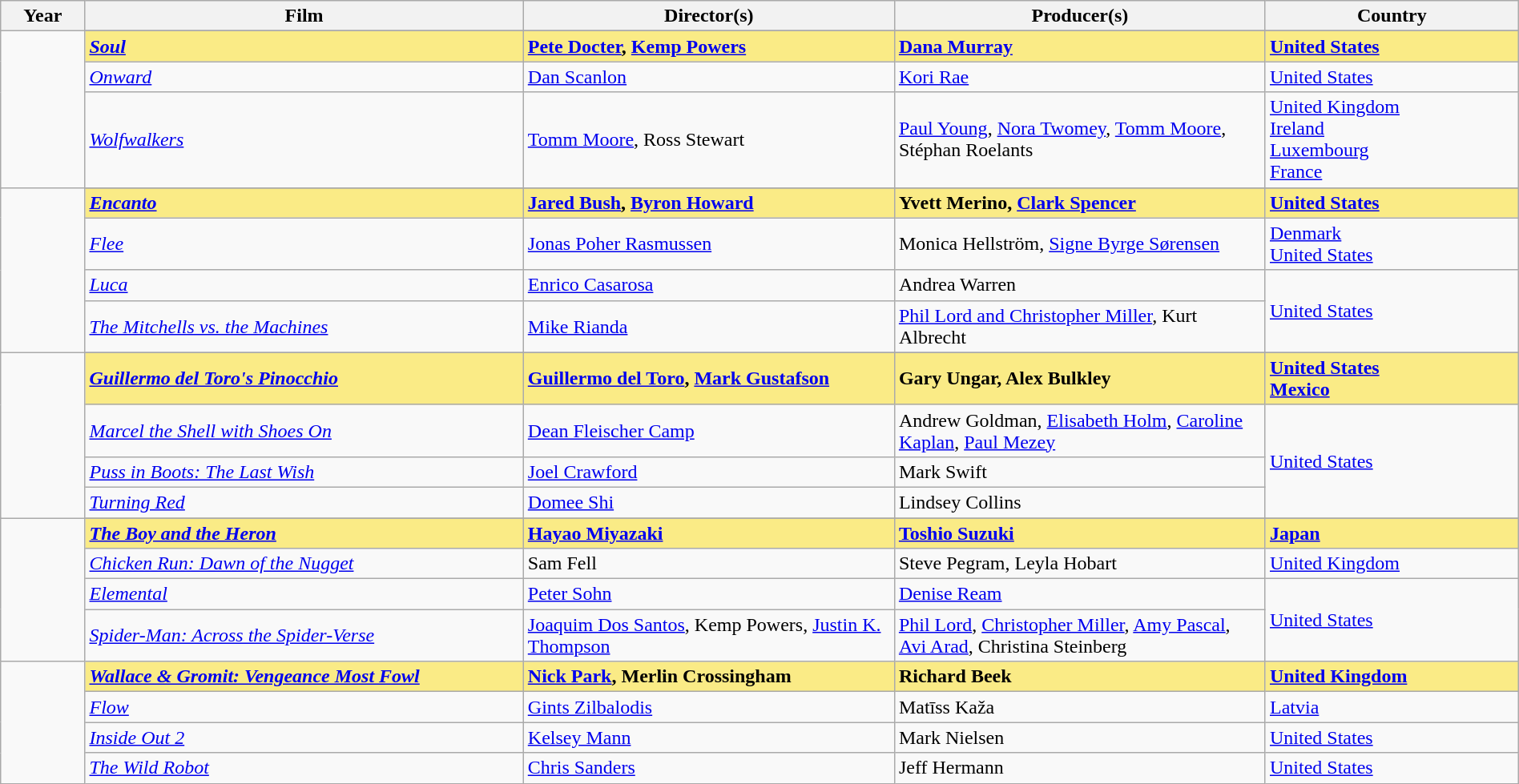<table class="wikitable" style="width:100%;" cellpadding="5">
<tr>
<th style="width:5%;">Year</th>
<th style="width:26%;">Film</th>
<th style="width:22%;">Director(s)</th>
<th style="width:22%;">Producer(s)</th>
<th style="width:15%;">Country</th>
</tr>
<tr>
<td rowspan="4"></td>
</tr>
<tr>
<td style="background:#FAEB86"><strong><em><a href='#'>Soul</a></em></strong></td>
<td style="background:#FAEB86"><strong><a href='#'>Pete Docter</a>, <a href='#'>Kemp Powers</a></strong></td>
<td style="background:#FAEB86"><strong><a href='#'>Dana Murray</a></strong></td>
<td style="background:#FAEB86"><strong><a href='#'>United States</a></strong></td>
</tr>
<tr>
<td><em><a href='#'>Onward</a></em></td>
<td><a href='#'>Dan Scanlon</a></td>
<td><a href='#'>Kori Rae</a></td>
<td><a href='#'>United States</a></td>
</tr>
<tr>
<td><em><a href='#'>Wolfwalkers</a></em></td>
<td><a href='#'>Tomm Moore</a>, Ross Stewart</td>
<td><a href='#'>Paul Young</a>, <a href='#'>Nora Twomey</a>, <a href='#'>Tomm Moore</a>, Stéphan Roelants</td>
<td><a href='#'>United Kingdom</a><br><a href='#'>Ireland</a><br><a href='#'>Luxembourg</a><br><a href='#'>France</a></td>
</tr>
<tr>
<td rowspan="5"></td>
</tr>
<tr>
<td style="background:#FAEB86"><strong><em><a href='#'>Encanto</a></em></strong></td>
<td style="background:#FAEB86"><strong><a href='#'>Jared Bush</a>, <a href='#'>Byron Howard</a></strong></td>
<td style="background:#FAEB86"><strong>Yvett Merino, <a href='#'>Clark Spencer</a></strong></td>
<td style="background:#FAEB86"><strong><a href='#'>United States</a></strong></td>
</tr>
<tr>
<td><em><a href='#'>Flee</a></em></td>
<td><a href='#'>Jonas Poher Rasmussen</a></td>
<td>Monica Hellström, <a href='#'>Signe Byrge Sørensen</a></td>
<td><a href='#'>Denmark</a><br><a href='#'>United States</a></td>
</tr>
<tr>
<td><em><a href='#'>Luca</a></em></td>
<td><a href='#'>Enrico Casarosa</a></td>
<td>Andrea Warren</td>
<td rowspan="2"><a href='#'>United States</a></td>
</tr>
<tr>
<td><em><a href='#'>The Mitchells vs. the Machines</a></em></td>
<td><a href='#'>Mike Rianda</a></td>
<td><a href='#'>Phil Lord and Christopher Miller</a>, Kurt Albrecht</td>
</tr>
<tr>
<td rowspan="5"></td>
</tr>
<tr>
<td style="background:#FAEB86"><strong><em><a href='#'>Guillermo del Toro's Pinocchio</a></em></strong></td>
<td style="background:#FAEB86"><strong><a href='#'>Guillermo del Toro</a>, <a href='#'>Mark Gustafson</a></strong></td>
<td style="background:#FAEB86"><strong>Gary Ungar, Alex Bulkley</strong></td>
<td style="background:#FAEB86"><strong><a href='#'>United States</a><br><a href='#'>Mexico</a></strong></td>
</tr>
<tr>
<td><em><a href='#'>Marcel the Shell with Shoes On</a></em></td>
<td><a href='#'>Dean Fleischer Camp</a></td>
<td>Andrew Goldman, <a href='#'>Elisabeth Holm</a>, <a href='#'>Caroline Kaplan</a>, <a href='#'>Paul Mezey</a></td>
<td rowspan="3"><a href='#'>United States</a></td>
</tr>
<tr>
<td><em><a href='#'>Puss in Boots: The Last Wish</a></em></td>
<td><a href='#'>Joel Crawford</a></td>
<td>Mark Swift</td>
</tr>
<tr>
<td><em><a href='#'>Turning Red</a></em></td>
<td><a href='#'>Domee Shi</a></td>
<td>Lindsey Collins</td>
</tr>
<tr>
<td rowspan="5"></td>
</tr>
<tr>
<td style="background:#FAEB86"><strong><em><a href='#'>The Boy and the Heron</a></em></strong></td>
<td style="background:#FAEB86"><strong><a href='#'>Hayao Miyazaki</a></strong></td>
<td style="background:#FAEB86"><strong><a href='#'>Toshio Suzuki</a></strong></td>
<td style="background:#FAEB86"><strong><a href='#'>Japan</a></strong></td>
</tr>
<tr>
<td><em><a href='#'>Chicken Run: Dawn of the Nugget</a></em></td>
<td>Sam Fell</td>
<td>Steve Pegram, Leyla Hobart</td>
<td><a href='#'>United Kingdom</a></td>
</tr>
<tr>
<td><em><a href='#'>Elemental</a></em></td>
<td><a href='#'>Peter Sohn</a></td>
<td><a href='#'>Denise Ream</a></td>
<td rowspan="2"><a href='#'>United States</a></td>
</tr>
<tr>
<td><em><a href='#'>Spider-Man: Across the Spider-Verse</a></em></td>
<td><a href='#'>Joaquim Dos Santos</a>, Kemp Powers, <a href='#'>Justin K. Thompson</a></td>
<td><a href='#'>Phil Lord</a>, <a href='#'>Christopher Miller</a>, <a href='#'>Amy Pascal</a>, <a href='#'>Avi Arad</a>, Christina Steinberg</td>
</tr>
<tr>
<td rowspan="4"></td>
<td style="background:#FAEB86"><strong><em><a href='#'>Wallace & Gromit: Vengeance Most Fowl</a></em></strong></td>
<td style="background:#FAEB86"><strong><a href='#'>Nick Park</a>, Merlin Crossingham</strong></td>
<td style="background:#FAEB86"><strong>Richard Beek</strong></td>
<td style="background:#FAEB86"><strong><a href='#'>United Kingdom</a></strong></td>
</tr>
<tr>
<td><em><a href='#'>Flow</a></em></td>
<td><a href='#'>Gints Zilbalodis</a></td>
<td>Matīss Kaža</td>
<td><a href='#'>Latvia</a></td>
</tr>
<tr>
<td><em><a href='#'>Inside Out 2</a></em></td>
<td><a href='#'>Kelsey Mann</a></td>
<td>Mark Nielsen</td>
<td><a href='#'>United States</a></td>
</tr>
<tr>
<td><em><a href='#'>The Wild Robot</a></em></td>
<td><a href='#'>Chris Sanders</a></td>
<td>Jeff Hermann</td>
<td><a href='#'>United States</a></td>
</tr>
</table>
